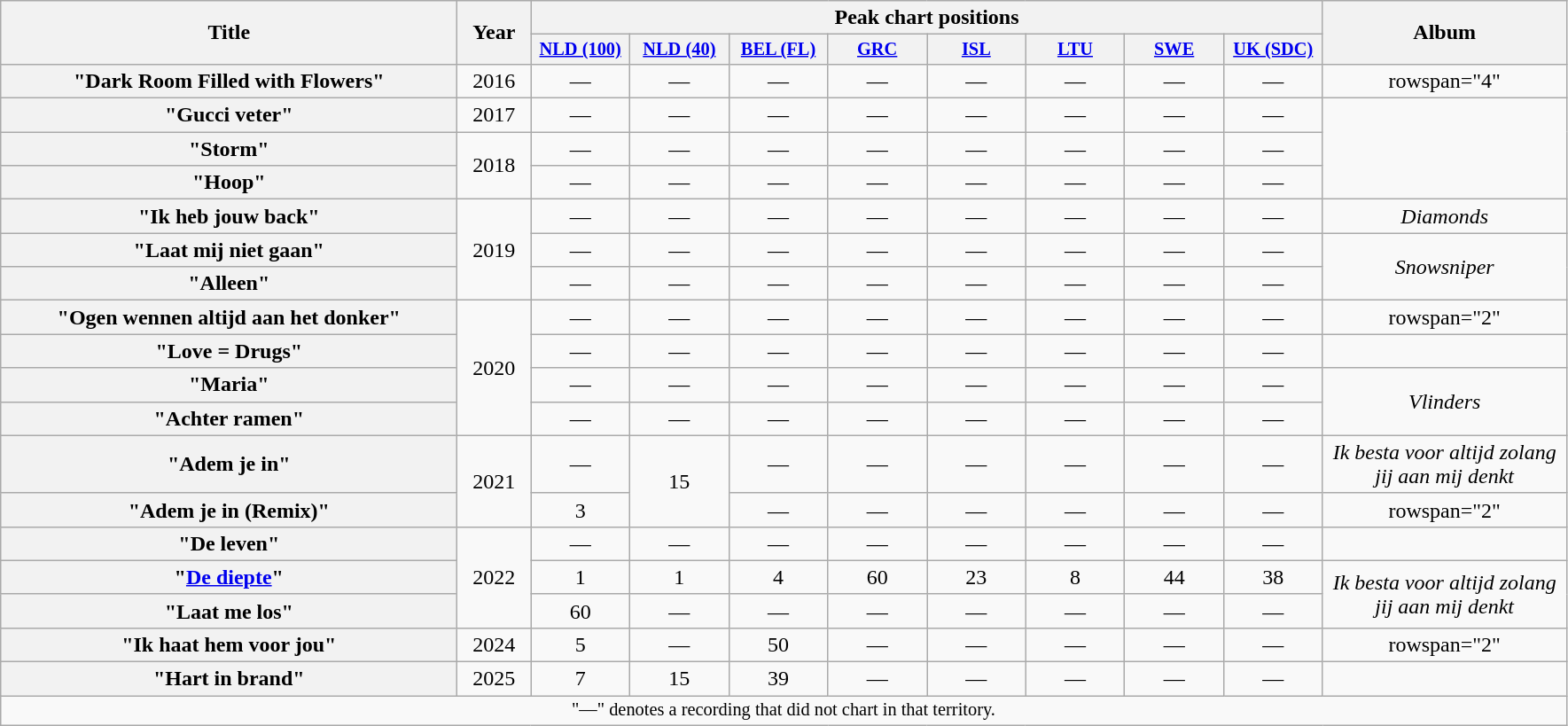<table class="wikitable plainrowheaders" style="text-align:center;">
<tr>
<th scope="col" rowspan="2" style="width:21em;">Title</th>
<th scope="col" rowspan="2" style="width:3em;">Year</th>
<th scope="col" colspan="8">Peak chart positions</th>
<th scope="col" rowspan="2" style="width:11em;">Album</th>
</tr>
<tr>
<th scope="col" style="width:5em;font-size:85%;"><a href='#'>NLD (100)</a><br></th>
<th scope="col" style="width:5em;font-size:85%;"><a href='#'>NLD (40)</a><br></th>
<th scope="col" style="width:5em;font-size:85%;"><a href='#'>BEL (FL)</a><br></th>
<th scope="col" style="width:5em;font-size:85%;"><a href='#'>GRC</a><br></th>
<th scope="col" style="width:5em;font-size:85%;"><a href='#'>ISL</a><br></th>
<th scope="col" style="width:5em;font-size:85%;"><a href='#'>LTU</a><br></th>
<th scope="col" style="width:5em;font-size:85%;"><a href='#'>SWE</a><br></th>
<th scope="col" style="width:5em;font-size:85%;"><a href='#'>UK (SDC)</a><br></th>
</tr>
<tr>
<th scope="row">"Dark Room Filled with Flowers" </th>
<td>2016</td>
<td>—</td>
<td>—</td>
<td>—</td>
<td>—</td>
<td>—</td>
<td>—</td>
<td>—</td>
<td>—</td>
<td>rowspan="4" </td>
</tr>
<tr>
<th scope="row">"Gucci veter"</th>
<td>2017</td>
<td>—</td>
<td>—</td>
<td>—</td>
<td>—</td>
<td>—</td>
<td>—</td>
<td>—</td>
<td>—</td>
</tr>
<tr>
<th scope="row">"Storm"</th>
<td rowspan="2">2018</td>
<td>—</td>
<td>—</td>
<td>—</td>
<td>—</td>
<td>—</td>
<td>—</td>
<td>—</td>
<td>—</td>
</tr>
<tr>
<th scope="row">"Hoop" </th>
<td>—</td>
<td>—</td>
<td>—</td>
<td>—</td>
<td>—</td>
<td>—</td>
<td>—</td>
<td>—</td>
</tr>
<tr>
<th scope="row">"Ik heb jouw back"</th>
<td rowspan="3">2019</td>
<td>—</td>
<td>—</td>
<td>—</td>
<td>—</td>
<td>—</td>
<td>—</td>
<td>—</td>
<td>—</td>
<td><em>Diamonds</em></td>
</tr>
<tr>
<th scope="row">"Laat mij niet gaan"</th>
<td>—</td>
<td>—</td>
<td>—</td>
<td>—</td>
<td>—</td>
<td>—</td>
<td>—</td>
<td>—</td>
<td rowspan="2"><em>Snowsniper</em></td>
</tr>
<tr>
<th scope="row">"Alleen"</th>
<td>—</td>
<td>—</td>
<td>—</td>
<td>—</td>
<td>—</td>
<td>—</td>
<td>—</td>
<td>—</td>
</tr>
<tr>
<th scope="row">"Ogen wennen altijd aan het donker"</th>
<td rowspan="4">2020</td>
<td>—</td>
<td>—</td>
<td>—</td>
<td>—</td>
<td>—</td>
<td>—</td>
<td>—</td>
<td>—</td>
<td>rowspan="2" </td>
</tr>
<tr>
<th scope="row">"Love = Drugs" </th>
<td>—</td>
<td>—</td>
<td>—</td>
<td>—</td>
<td>—</td>
<td>—</td>
<td>—</td>
<td>—</td>
</tr>
<tr>
<th scope="row">"Maria"</th>
<td>—</td>
<td>—</td>
<td>—</td>
<td>—</td>
<td>—</td>
<td>—</td>
<td>—</td>
<td>—</td>
<td rowspan="2"><em>Vlinders</em></td>
</tr>
<tr>
<th scope="row">"Achter ramen" </th>
<td>—</td>
<td>—</td>
<td>—</td>
<td>—</td>
<td>—</td>
<td>—</td>
<td>—</td>
<td>—</td>
</tr>
<tr>
<th scope="row">"Adem je in"</th>
<td rowspan="2">2021</td>
<td>—</td>
<td rowspan="2">15</td>
<td>—</td>
<td>—</td>
<td>—</td>
<td>—</td>
<td>—</td>
<td>—</td>
<td><em>Ik besta voor altijd zolang jij aan mij denkt</em></td>
</tr>
<tr>
<th scope="row">"Adem je in (Remix)" </th>
<td>3</td>
<td>—</td>
<td>—</td>
<td>—</td>
<td>—</td>
<td>—</td>
<td>—</td>
<td>rowspan="2" </td>
</tr>
<tr>
<th scope="row">"De leven" </th>
<td rowspan="3">2022</td>
<td>—</td>
<td>—</td>
<td>—</td>
<td>—</td>
<td>—</td>
<td>—</td>
<td>—</td>
<td>—</td>
</tr>
<tr>
<th scope="row">"<a href='#'>De diepte</a>"</th>
<td>1</td>
<td>1</td>
<td>4</td>
<td>60</td>
<td>23</td>
<td>8</td>
<td>44</td>
<td>38</td>
<td rowspan="2"><em>Ik besta voor altijd zolang jij aan mij denkt</em></td>
</tr>
<tr>
<th scope="row">"Laat me los" </th>
<td>60</td>
<td>—</td>
<td>—</td>
<td>—</td>
<td>—</td>
<td>—</td>
<td>—</td>
<td>—</td>
</tr>
<tr>
<th scope="row">"Ik haat hem voor jou" </th>
<td>2024</td>
<td>5</td>
<td>—</td>
<td>50</td>
<td>—</td>
<td>—</td>
<td>—</td>
<td>—</td>
<td>—</td>
<td>rowspan="2" </td>
</tr>
<tr>
<th scope="row">"Hart in brand" </th>
<td>2025</td>
<td>7</td>
<td>15</td>
<td>39</td>
<td>—</td>
<td>—</td>
<td>—</td>
<td>—</td>
<td>—</td>
</tr>
<tr>
<td colspan="11" style="font-size:85%">"—" denotes a recording that did not chart in that territory.</td>
</tr>
</table>
